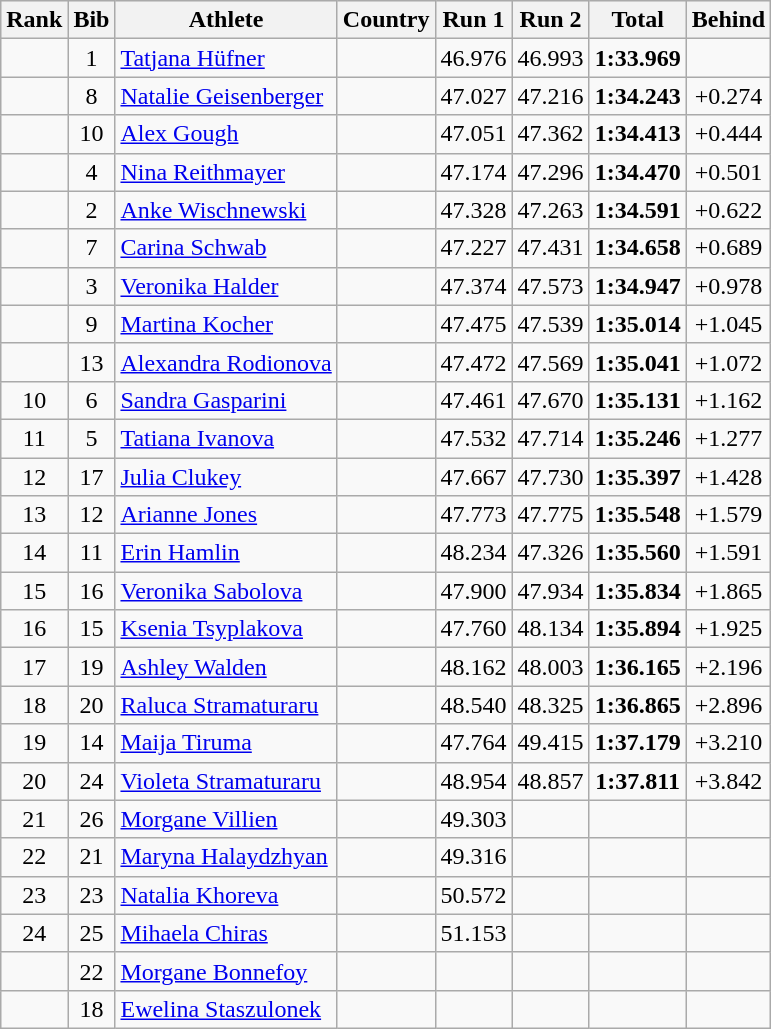<table class="wikitable sortable" style="text-align:center">
<tr bgcolor=efefef>
<th>Rank</th>
<th>Bib</th>
<th>Athlete</th>
<th>Country</th>
<th>Run 1</th>
<th>Run 2</th>
<th>Total</th>
<th>Behind</th>
</tr>
<tr>
<td></td>
<td>1</td>
<td align=left><a href='#'>Tatjana Hüfner</a></td>
<td align=left></td>
<td>46.976</td>
<td>46.993</td>
<td><strong>1:33.969</strong></td>
<td></td>
</tr>
<tr>
<td></td>
<td>8</td>
<td align=left><a href='#'>Natalie Geisenberger</a></td>
<td align=left></td>
<td>47.027</td>
<td>47.216</td>
<td><strong>1:34.243</strong></td>
<td>+0.274</td>
</tr>
<tr>
<td></td>
<td>10</td>
<td align=left><a href='#'>Alex Gough</a></td>
<td align=left></td>
<td>47.051</td>
<td>47.362</td>
<td><strong>1:34.413</strong></td>
<td>+0.444</td>
</tr>
<tr>
<td></td>
<td>4</td>
<td align=left><a href='#'>Nina Reithmayer</a></td>
<td align=left></td>
<td>47.174</td>
<td>47.296</td>
<td><strong>1:34.470</strong></td>
<td>+0.501</td>
</tr>
<tr>
<td></td>
<td>2</td>
<td align=left><a href='#'>Anke Wischnewski</a></td>
<td align=left></td>
<td>47.328</td>
<td>47.263</td>
<td><strong>1:34.591</strong></td>
<td>+0.622</td>
</tr>
<tr>
<td></td>
<td>7</td>
<td align=left><a href='#'>Carina Schwab</a></td>
<td align=left></td>
<td>47.227</td>
<td>47.431</td>
<td><strong>1:34.658</strong></td>
<td>+0.689</td>
</tr>
<tr>
<td></td>
<td>3</td>
<td align=left><a href='#'>Veronika Halder</a></td>
<td align=left></td>
<td>47.374</td>
<td>47.573</td>
<td><strong>1:34.947</strong></td>
<td>+0.978</td>
</tr>
<tr>
<td></td>
<td>9</td>
<td align=left><a href='#'>Martina Kocher</a></td>
<td align=left></td>
<td>47.475</td>
<td>47.539</td>
<td><strong>1:35.014</strong></td>
<td>+1.045</td>
</tr>
<tr>
<td></td>
<td>13</td>
<td align=left><a href='#'>Alexandra Rodionova</a></td>
<td align=left></td>
<td>47.472</td>
<td>47.569</td>
<td><strong>1:35.041</strong></td>
<td>+1.072</td>
</tr>
<tr>
<td>10</td>
<td>6</td>
<td align=left><a href='#'>Sandra Gasparini</a></td>
<td align=left></td>
<td>47.461</td>
<td>47.670</td>
<td><strong>1:35.131</strong></td>
<td>+1.162</td>
</tr>
<tr>
<td>11</td>
<td>5</td>
<td align=left><a href='#'>Tatiana Ivanova</a></td>
<td align=left></td>
<td>47.532</td>
<td>47.714</td>
<td><strong>1:35.246</strong></td>
<td>+1.277</td>
</tr>
<tr>
<td>12</td>
<td>17</td>
<td align=left><a href='#'>Julia Clukey</a></td>
<td align=left></td>
<td>47.667</td>
<td>47.730</td>
<td><strong>1:35.397</strong></td>
<td>+1.428</td>
</tr>
<tr>
<td>13</td>
<td>12</td>
<td align=left><a href='#'>Arianne Jones</a></td>
<td align=left></td>
<td>47.773</td>
<td>47.775</td>
<td><strong>1:35.548</strong></td>
<td>+1.579</td>
</tr>
<tr>
<td>14</td>
<td>11</td>
<td align=left><a href='#'>Erin Hamlin</a></td>
<td align=left></td>
<td>48.234</td>
<td>47.326</td>
<td><strong>1:35.560</strong></td>
<td>+1.591</td>
</tr>
<tr>
<td>15</td>
<td>16</td>
<td align=left><a href='#'>Veronika Sabolova</a></td>
<td align=left></td>
<td>47.900</td>
<td>47.934</td>
<td><strong>1:35.834</strong></td>
<td>+1.865</td>
</tr>
<tr>
<td>16</td>
<td>15</td>
<td align=left><a href='#'>Ksenia Tsyplakova</a></td>
<td align=left></td>
<td>47.760</td>
<td>48.134</td>
<td><strong>1:35.894</strong></td>
<td>+1.925</td>
</tr>
<tr>
<td>17</td>
<td>19</td>
<td align=left><a href='#'>Ashley Walden</a></td>
<td align=left></td>
<td>48.162</td>
<td>48.003</td>
<td><strong>1:36.165</strong></td>
<td>+2.196</td>
</tr>
<tr>
<td>18</td>
<td>20</td>
<td align=left><a href='#'>Raluca Stramaturaru</a></td>
<td align=left></td>
<td>48.540</td>
<td>48.325</td>
<td><strong>1:36.865</strong></td>
<td>+2.896</td>
</tr>
<tr>
<td>19</td>
<td>14</td>
<td align=left><a href='#'>Maija Tiruma</a></td>
<td align=left></td>
<td>47.764</td>
<td>49.415</td>
<td><strong>1:37.179</strong></td>
<td>+3.210</td>
</tr>
<tr>
<td>20</td>
<td>24</td>
<td align=left><a href='#'>Violeta Stramaturaru</a></td>
<td align=left></td>
<td>48.954</td>
<td>48.857</td>
<td><strong>1:37.811</strong></td>
<td>+3.842</td>
</tr>
<tr>
<td>21</td>
<td>26</td>
<td align=left><a href='#'>Morgane Villien</a></td>
<td align=left></td>
<td>49.303</td>
<td></td>
<td></td>
<td></td>
</tr>
<tr>
<td>22</td>
<td>21</td>
<td align=left><a href='#'>Maryna Halaydzhyan</a></td>
<td align=left></td>
<td>49.316</td>
<td></td>
<td></td>
<td></td>
</tr>
<tr>
<td>23</td>
<td>23</td>
<td align=left><a href='#'>Natalia Khoreva</a></td>
<td align=left></td>
<td>50.572</td>
<td></td>
<td></td>
<td></td>
</tr>
<tr>
<td>24</td>
<td>25</td>
<td align=left><a href='#'>Mihaela Chiras</a></td>
<td align=left></td>
<td>51.153</td>
<td></td>
<td></td>
<td></td>
</tr>
<tr>
<td></td>
<td>22</td>
<td align=left><a href='#'>Morgane Bonnefoy</a></td>
<td align=left></td>
<td></td>
<td></td>
<td></td>
<td></td>
</tr>
<tr>
<td></td>
<td>18</td>
<td align=left><a href='#'>Ewelina Staszulonek</a></td>
<td align=left></td>
<td></td>
<td></td>
<td></td>
<td></td>
</tr>
</table>
